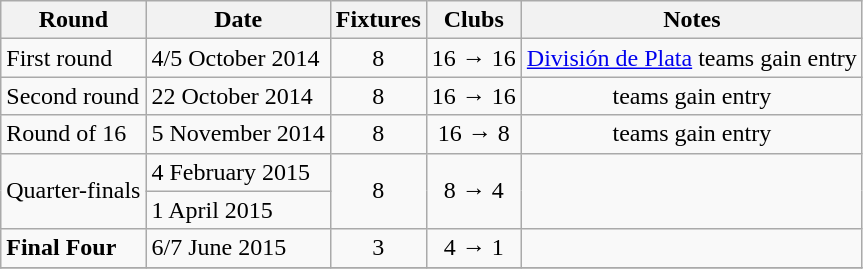<table class="wikitable">
<tr>
<th>Round</th>
<th>Date</th>
<th>Fixtures</th>
<th>Clubs</th>
<th>Notes</th>
</tr>
<tr>
<td>First round</td>
<td>4/5 October 2014</td>
<td align="center">8</td>
<td align="center">16 → 16</td>
<td align="center"><a href='#'>División de Plata</a> teams gain entry</td>
</tr>
<tr>
<td>Second round</td>
<td>22 October 2014</td>
<td align="center">8</td>
<td align="center">16 → 16</td>
<td align="center"> teams gain entry</td>
</tr>
<tr>
<td>Round of 16</td>
<td>5 November 2014</td>
<td align="center">8</td>
<td align="center">16 → 8</td>
<td align="center"> teams gain entry</td>
</tr>
<tr>
<td rowspan="2">Quarter-finals</td>
<td>4 February 2015</td>
<td rowspan="2" align="center">8</td>
<td rowspan="2" align="center">8 → 4</td>
<td rowspan="2" align="center"></td>
</tr>
<tr>
<td>1 April 2015</td>
</tr>
<tr>
<td><strong>Final Four</strong></td>
<td>6/7 June 2015</td>
<td align="center">3</td>
<td align="center">4 → 1</td>
<td></td>
</tr>
<tr>
</tr>
</table>
